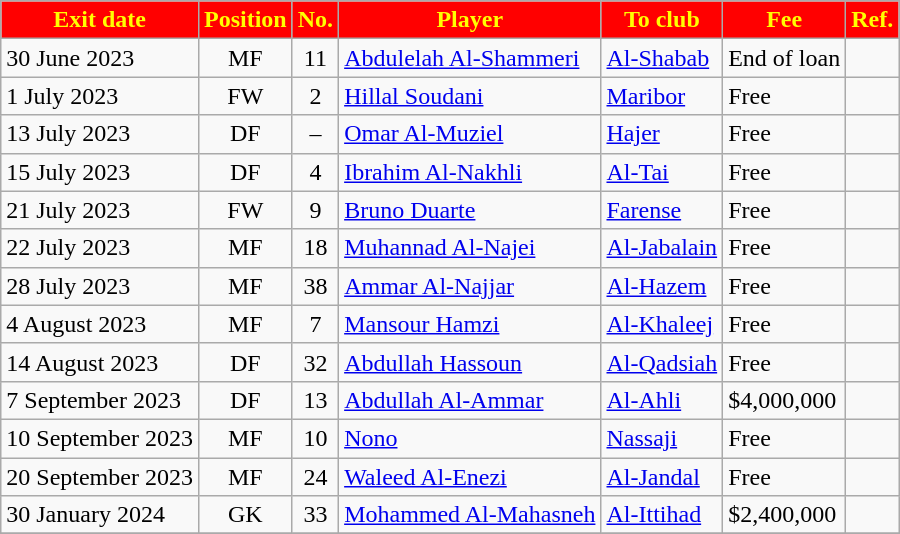<table class="wikitable sortable">
<tr>
<th style="background:red; color:yellow;"><strong>Exit date</strong></th>
<th style="background:red; color:yellow;"><strong>Position</strong></th>
<th style="background:red; color:yellow;"><strong>No.</strong></th>
<th style="background:red; color:yellow;"><strong>Player</strong></th>
<th style="background:red; color:yellow;"><strong>To club</strong></th>
<th style="background:red; color:yellow;"><strong>Fee</strong></th>
<th style="background:red; color:yellow;"><strong>Ref.</strong></th>
</tr>
<tr>
<td>30 June 2023</td>
<td style="text-align:center;">MF</td>
<td style="text-align:center;">11</td>
<td style="text-align:left;"> <a href='#'>Abdulelah Al-Shammeri</a></td>
<td style="text-align:left;"> <a href='#'>Al-Shabab</a></td>
<td>End of loan</td>
<td></td>
</tr>
<tr>
<td>1 July 2023</td>
<td style="text-align:center;">FW</td>
<td style="text-align:center;">2</td>
<td style="text-align:left;"> <a href='#'>Hillal Soudani</a></td>
<td style="text-align:left;"> <a href='#'>Maribor</a></td>
<td>Free</td>
<td></td>
</tr>
<tr>
<td>13 July 2023</td>
<td style="text-align:center;">DF</td>
<td style="text-align:center;">–</td>
<td style="text-align:left;"> <a href='#'>Omar Al-Muziel</a></td>
<td style="text-align:left;"> <a href='#'>Hajer</a></td>
<td>Free</td>
<td></td>
</tr>
<tr>
<td>15 July 2023</td>
<td style="text-align:center;">DF</td>
<td style="text-align:center;">4</td>
<td style="text-align:left;"> <a href='#'>Ibrahim Al-Nakhli</a></td>
<td style="text-align:left;"> <a href='#'>Al-Tai</a></td>
<td>Free</td>
<td></td>
</tr>
<tr>
<td>21 July 2023</td>
<td style="text-align:center;">FW</td>
<td style="text-align:center;">9</td>
<td style="text-align:left;"> <a href='#'>Bruno Duarte</a></td>
<td style="text-align:left;"> <a href='#'>Farense</a></td>
<td>Free</td>
<td></td>
</tr>
<tr>
<td>22 July 2023</td>
<td style="text-align:center;">MF</td>
<td style="text-align:center;">18</td>
<td style="text-align:left;"> <a href='#'>Muhannad Al-Najei</a></td>
<td style="text-align:left;"> <a href='#'>Al-Jabalain</a></td>
<td>Free</td>
<td></td>
</tr>
<tr>
<td>28 July 2023</td>
<td style="text-align:center;">MF</td>
<td style="text-align:center;">38</td>
<td style="text-align:left;"> <a href='#'>Ammar Al-Najjar</a></td>
<td style="text-align:left;"> <a href='#'>Al-Hazem</a></td>
<td>Free</td>
<td></td>
</tr>
<tr>
<td>4 August 2023</td>
<td style="text-align:center;">MF</td>
<td style="text-align:center;">7</td>
<td style="text-align:left;"> <a href='#'>Mansour Hamzi</a></td>
<td style="text-align:left;"> <a href='#'>Al-Khaleej</a></td>
<td>Free</td>
<td></td>
</tr>
<tr>
<td>14 August 2023</td>
<td style="text-align:center;">DF</td>
<td style="text-align:center;">32</td>
<td style="text-align:left;"> <a href='#'>Abdullah Hassoun</a></td>
<td style="text-align:left;"> <a href='#'>Al-Qadsiah</a></td>
<td>Free</td>
<td></td>
</tr>
<tr>
<td>7 September 2023</td>
<td style="text-align:center;">DF</td>
<td style="text-align:center;">13</td>
<td style="text-align:left;"> <a href='#'>Abdullah Al-Ammar</a></td>
<td style="text-align:left;"> <a href='#'>Al-Ahli</a></td>
<td>$4,000,000</td>
<td></td>
</tr>
<tr>
<td>10 September 2023</td>
<td style="text-align:center;">MF</td>
<td style="text-align:center;">10</td>
<td style="text-align:left;"> <a href='#'>Nono</a></td>
<td style="text-align:left;"> <a href='#'>Nassaji</a></td>
<td>Free</td>
<td></td>
</tr>
<tr>
<td>20 September 2023</td>
<td style="text-align:center;">MF</td>
<td style="text-align:center;">24</td>
<td style="text-align:left;"> <a href='#'>Waleed Al-Enezi</a></td>
<td style="text-align:left;"> <a href='#'>Al-Jandal</a></td>
<td>Free</td>
<td></td>
</tr>
<tr>
<td>30 January 2024</td>
<td style="text-align:center;">GK</td>
<td style="text-align:center;">33</td>
<td style="text-align:left;"> <a href='#'>Mohammed Al-Mahasneh</a></td>
<td style="text-align:left;"> <a href='#'>Al-Ittihad</a></td>
<td>$2,400,000</td>
<td></td>
</tr>
<tr>
</tr>
</table>
